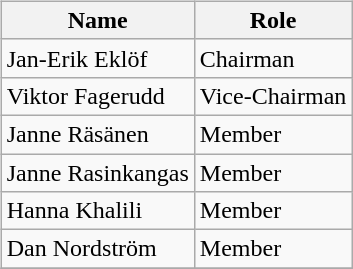<table>
<tr>
<td valign="top"><br><table class="wikitable">
<tr>
<th>Name</th>
<th>Role</th>
</tr>
<tr>
<td> Jan-Erik Eklöf</td>
<td>Chairman</td>
</tr>
<tr>
<td> Viktor Fagerudd</td>
<td>Vice-Chairman</td>
</tr>
<tr>
<td> Janne Räsänen</td>
<td>Member</td>
</tr>
<tr>
<td> Janne Rasinkangas</td>
<td>Member</td>
</tr>
<tr>
<td> Hanna Khalili</td>
<td>Member</td>
</tr>
<tr>
<td> Dan Nordström</td>
<td>Member</td>
</tr>
<tr>
</tr>
</table>
</td>
</tr>
</table>
